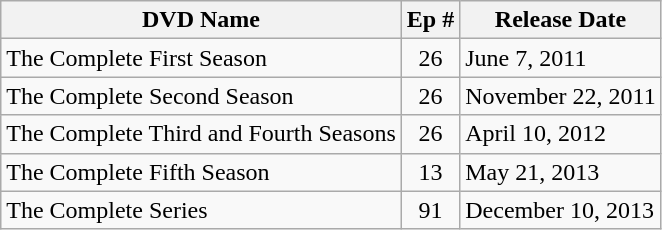<table class="wikitable">
<tr>
<th>DVD Name</th>
<th>Ep #</th>
<th>Release Date</th>
</tr>
<tr>
<td>The Complete First Season</td>
<td align="center">26</td>
<td>June 7, 2011</td>
</tr>
<tr>
<td>The Complete Second Season</td>
<td align="center">26</td>
<td>November 22, 2011</td>
</tr>
<tr>
<td>The Complete Third and Fourth Seasons</td>
<td align="center">26</td>
<td>April 10, 2012</td>
</tr>
<tr>
<td>The Complete Fifth Season</td>
<td align="center">13</td>
<td>May 21, 2013</td>
</tr>
<tr>
<td>The Complete Series</td>
<td align="center">91</td>
<td>December 10, 2013</td>
</tr>
</table>
